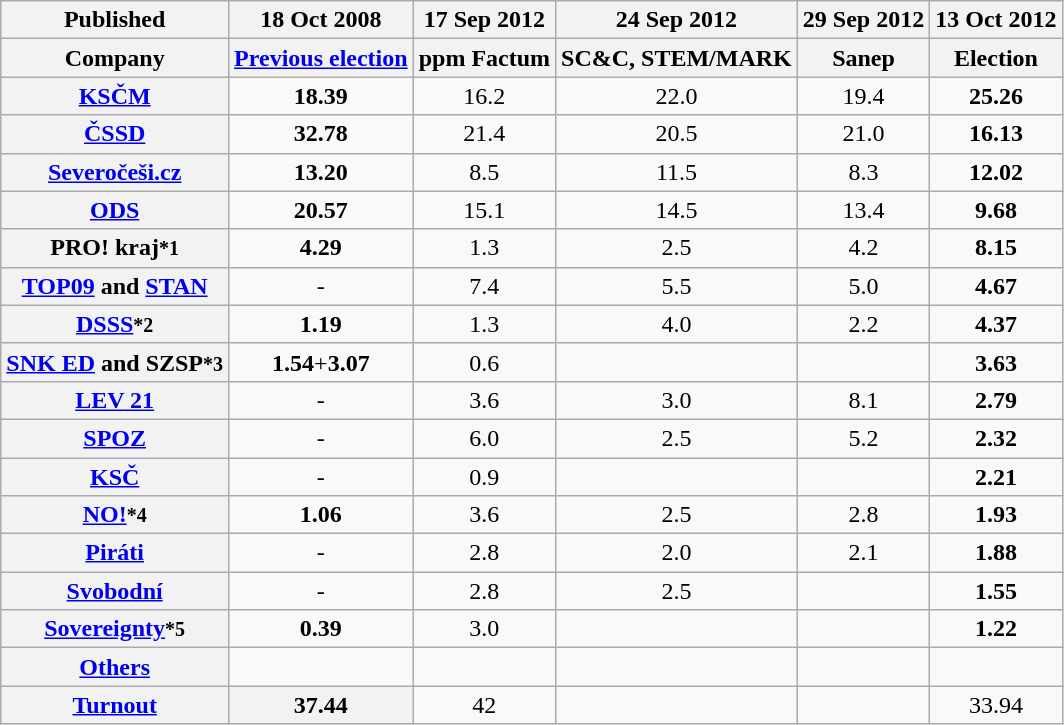<table class="wikitable" style="text-align:center;">
<tr>
<th>Published</th>
<th>18 Oct 2008 </th>
<th>17 Sep 2012 </th>
<th>24 Sep 2012 </th>
<th>29 Sep 2012 </th>
<th>13 Oct 2012 </th>
</tr>
<tr>
<th>Company</th>
<th><a href='#'>Previous election</a></th>
<th>ppm Factum</th>
<th>SC&C, STEM/MARK</th>
<th>Sanep</th>
<th>Election</th>
</tr>
<tr>
<th><a href='#'>KSČM</a></th>
<td><strong>18.39</strong></td>
<td>16.2</td>
<td>22.0</td>
<td>19.4</td>
<td><strong>25.26</strong></td>
</tr>
<tr>
<th><a href='#'>ČSSD</a></th>
<td><strong>32.78</strong></td>
<td>21.4</td>
<td>20.5</td>
<td>21.0</td>
<td><strong>16.13</strong></td>
</tr>
<tr>
<th><a href='#'>Severočeši.cz</a></th>
<td><strong>13.20</strong></td>
<td>8.5</td>
<td>11.5</td>
<td>8.3</td>
<td><strong>12.02</strong></td>
</tr>
<tr>
<th><a href='#'>ODS</a></th>
<td><strong>20.57</strong></td>
<td>15.1</td>
<td>14.5</td>
<td>13.4</td>
<td><strong>9.68</strong></td>
</tr>
<tr>
<th>PRO! kraj<small>*1</small></th>
<td><strong>4.29</strong></td>
<td>1.3</td>
<td>2.5</td>
<td>4.2</td>
<td><strong>8.15</strong></td>
</tr>
<tr>
<th><a href='#'>TOP09</a> and <a href='#'>STAN</a></th>
<td>-</td>
<td>7.4</td>
<td>5.5</td>
<td>5.0</td>
<td><strong>4.67</strong></td>
</tr>
<tr>
<th><a href='#'>DSSS</a><small>*2</small></th>
<td><strong>1.19</strong></td>
<td>1.3</td>
<td>4.0</td>
<td>2.2</td>
<td><strong>4.37</strong></td>
</tr>
<tr>
<th><a href='#'>SNK ED</a> and SZSP<small>*3</small></th>
<td><strong>1.54</strong>+<strong>3.07</strong></td>
<td>0.6</td>
<td></td>
<td></td>
<td><strong>3.63</strong></td>
</tr>
<tr>
<th><a href='#'>LEV 21</a></th>
<td>-</td>
<td>3.6</td>
<td>3.0</td>
<td>8.1</td>
<td><strong>2.79</strong></td>
</tr>
<tr>
<th><a href='#'>SPOZ</a></th>
<td>-</td>
<td>6.0</td>
<td>2.5</td>
<td>5.2</td>
<td><strong>2.32</strong></td>
</tr>
<tr>
<th><a href='#'>KSČ</a></th>
<td>-</td>
<td>0.9</td>
<td></td>
<td></td>
<td><strong>2.21</strong></td>
</tr>
<tr>
<th><a href='#'>NO!</a><small>*4</small></th>
<td><strong>1.06</strong></td>
<td>3.6</td>
<td>2.5</td>
<td>2.8</td>
<td><strong>1.93</strong></td>
</tr>
<tr>
<th><a href='#'>Piráti</a></th>
<td>-</td>
<td>2.8</td>
<td>2.0</td>
<td>2.1</td>
<td><strong>1.88</strong></td>
</tr>
<tr>
<th><a href='#'>Svobodní</a></th>
<td>-</td>
<td>2.8</td>
<td>2.5</td>
<td></td>
<td><strong>1.55</strong></td>
</tr>
<tr>
<th><a href='#'>Sovereignty</a><small>*5</small></th>
<td><strong>0.39</strong></td>
<td>3.0</td>
<td></td>
<td></td>
<td><strong>1.22</strong></td>
</tr>
<tr>
<th><a href='#'>Others</a></th>
<td></td>
<td></td>
<td></td>
<td></td>
<td></td>
</tr>
<tr>
<th><a href='#'>Turnout</a></th>
<th>37.44</th>
<td>42</td>
<td></td>
<td></td>
<td>33.94</td>
</tr>
</table>
